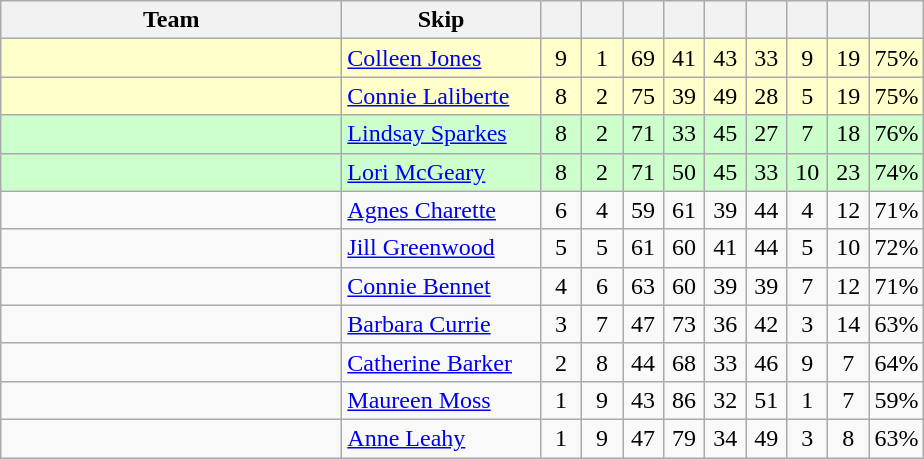<table class="wikitable" style="text-align: center;">
<tr>
<th bgcolor="#efefef" width="220">Team</th>
<th bgcolor="#efefef" width="125">Skip</th>
<th width=20></th>
<th width=20></th>
<th width=20></th>
<th width=20></th>
<th width=20></th>
<th width=20></th>
<th width=20></th>
<th width=20></th>
<th width=20></th>
</tr>
<tr bgcolor="#ffc">
<td style="text-align: left;"></td>
<td style="text-align: left;"><a href='#'>Colleen Jones</a></td>
<td>9</td>
<td>1</td>
<td>69</td>
<td>41</td>
<td>43</td>
<td>33</td>
<td>9</td>
<td>19</td>
<td>75%</td>
</tr>
<tr bgcolor="#ffc">
<td style="text-align: left;"></td>
<td style="text-align: left;"><a href='#'>Connie Laliberte</a></td>
<td>8</td>
<td>2</td>
<td>75</td>
<td>39</td>
<td>49</td>
<td>28</td>
<td>5</td>
<td>19</td>
<td>75%</td>
</tr>
<tr bgcolor="#ccffcc">
<td style="text-align: left;"></td>
<td style="text-align: left;"><a href='#'>Lindsay Sparkes</a></td>
<td>8</td>
<td>2</td>
<td>71</td>
<td>33</td>
<td>45</td>
<td>27</td>
<td>7</td>
<td>18</td>
<td>76%</td>
</tr>
<tr bgcolor="#ccffcc">
<td style="text-align: left;"></td>
<td style="text-align: left;"><a href='#'>Lori McGeary</a></td>
<td>8</td>
<td>2</td>
<td>71</td>
<td>50</td>
<td>45</td>
<td>33</td>
<td>10</td>
<td>23</td>
<td>74%</td>
</tr>
<tr>
<td style="text-align: left;"></td>
<td style="text-align: left;"><a href='#'>Agnes Charette</a></td>
<td>6</td>
<td>4</td>
<td>59</td>
<td>61</td>
<td>39</td>
<td>44</td>
<td>4</td>
<td>12</td>
<td>71%</td>
</tr>
<tr>
<td style="text-align: left;"></td>
<td style="text-align: left;"><a href='#'>Jill Greenwood</a></td>
<td>5</td>
<td>5</td>
<td>61</td>
<td>60</td>
<td>41</td>
<td>44</td>
<td>5</td>
<td>10</td>
<td>72%</td>
</tr>
<tr>
<td style="text-align: left;"></td>
<td style="text-align: left;"><a href='#'>Connie Bennet</a></td>
<td>4</td>
<td>6</td>
<td>63</td>
<td>60</td>
<td>39</td>
<td>39</td>
<td>7</td>
<td>12</td>
<td>71%</td>
</tr>
<tr>
<td style="text-align: left;"></td>
<td style="text-align: left;"><a href='#'>Barbara Currie</a></td>
<td>3</td>
<td>7</td>
<td>47</td>
<td>73</td>
<td>36</td>
<td>42</td>
<td>3</td>
<td>14</td>
<td>63%</td>
</tr>
<tr>
<td style="text-align: left;"></td>
<td style="text-align: left;"><a href='#'>Catherine Barker</a></td>
<td>2</td>
<td>8</td>
<td>44</td>
<td>68</td>
<td>33</td>
<td>46</td>
<td>9</td>
<td>7</td>
<td>64%</td>
</tr>
<tr>
<td style="text-align: left;"></td>
<td style="text-align: left;"><a href='#'>Maureen Moss</a></td>
<td>1</td>
<td>9</td>
<td>43</td>
<td>86</td>
<td>32</td>
<td>51</td>
<td>1</td>
<td>7</td>
<td>59%</td>
</tr>
<tr>
<td style="text-align: left;"></td>
<td style="text-align: left;"><a href='#'>Anne Leahy</a></td>
<td>1</td>
<td>9</td>
<td>47</td>
<td>79</td>
<td>34</td>
<td>49</td>
<td>3</td>
<td>8</td>
<td>63%</td>
</tr>
</table>
